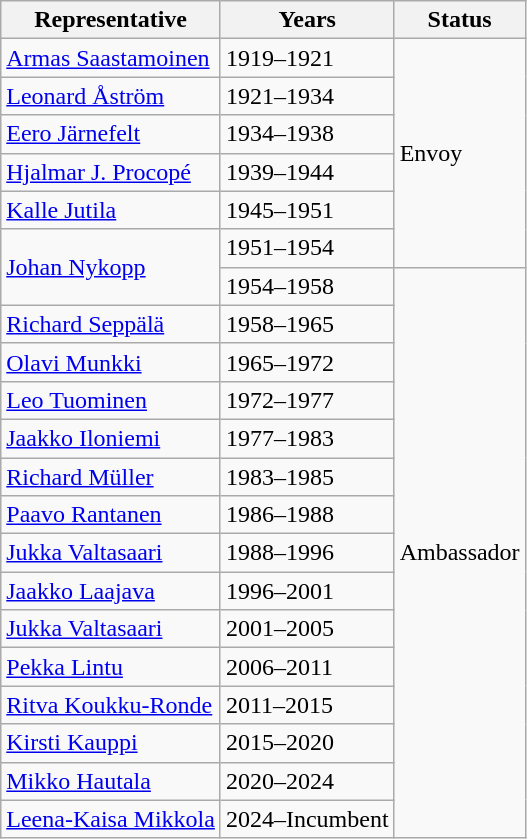<table class="wikitable sortable">
<tr>
<th>Representative</th>
<th>Years</th>
<th>Status</th>
</tr>
<tr>
<td><a href='#'>Armas Saastamoinen</a></td>
<td>1919–1921</td>
<td rowspan="6">Envoy</td>
</tr>
<tr>
<td><a href='#'>Leonard Åström</a></td>
<td>1921–1934</td>
</tr>
<tr>
<td><a href='#'>Eero Järnefelt</a></td>
<td>1934–1938</td>
</tr>
<tr>
<td><a href='#'>Hjalmar J. Procopé</a></td>
<td>1939–1944</td>
</tr>
<tr>
<td><a href='#'>Kalle Jutila</a></td>
<td>1945–1951</td>
</tr>
<tr>
<td rowspan="2"><a href='#'>Johan Nykopp</a></td>
<td>1951–1954</td>
</tr>
<tr>
<td>1954–1958</td>
<td rowspan="15">Ambassador</td>
</tr>
<tr>
<td><a href='#'>Richard Seppälä</a></td>
<td>1958–1965</td>
</tr>
<tr>
<td><a href='#'>Olavi Munkki</a></td>
<td>1965–1972</td>
</tr>
<tr>
<td><a href='#'>Leo Tuominen</a></td>
<td>1972–1977</td>
</tr>
<tr>
<td><a href='#'>Jaakko Iloniemi</a></td>
<td>1977–1983</td>
</tr>
<tr>
<td><a href='#'>Richard Müller</a></td>
<td>1983–1985</td>
</tr>
<tr>
<td><a href='#'>Paavo Rantanen</a></td>
<td>1986–1988</td>
</tr>
<tr>
<td><a href='#'>Jukka Valtasaari</a></td>
<td>1988–1996</td>
</tr>
<tr>
<td><a href='#'>Jaakko Laajava</a></td>
<td>1996–2001</td>
</tr>
<tr>
<td><a href='#'>Jukka Valtasaari</a></td>
<td>2001–2005</td>
</tr>
<tr>
<td><a href='#'>Pekka Lintu</a></td>
<td>2006–2011</td>
</tr>
<tr>
<td><a href='#'>Ritva Koukku-Ronde</a></td>
<td>2011–2015</td>
</tr>
<tr>
<td><a href='#'>Kirsti Kauppi</a></td>
<td>2015–2020</td>
</tr>
<tr>
<td><a href='#'>Mikko Hautala</a></td>
<td>2020–2024</td>
</tr>
<tr>
<td><a href='#'>Leena-Kaisa Mikkola</a></td>
<td>2024–Incumbent</td>
</tr>
</table>
